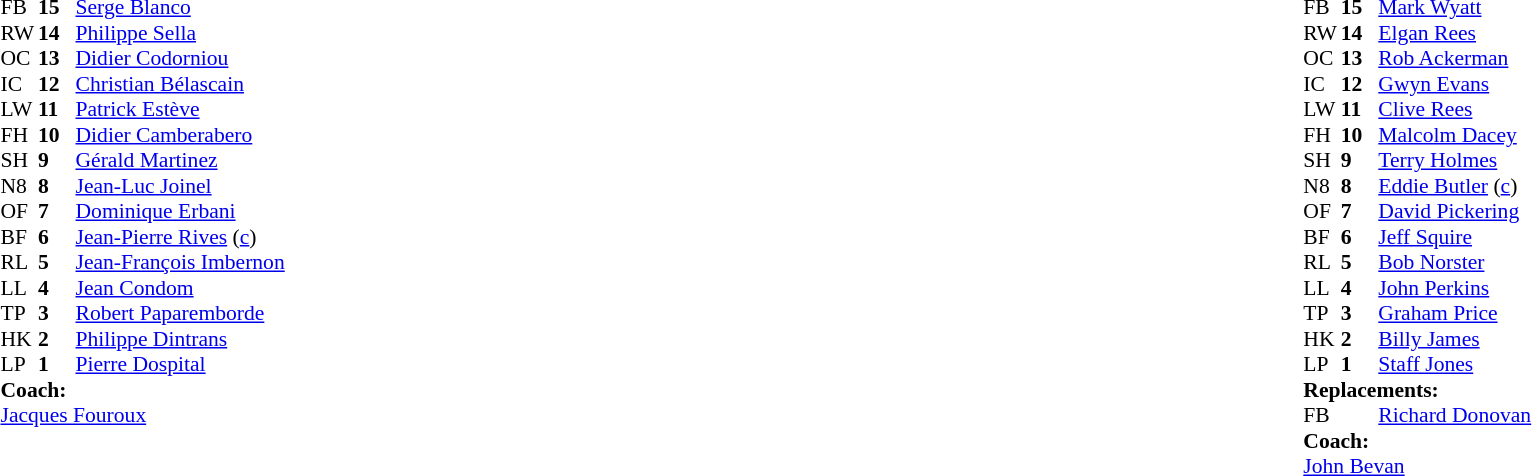<table width="100%">
<tr>
<td valign="top" width="50%"><br><table style="font-size: 90%" cellspacing="0" cellpadding="0">
<tr>
<th width="25"></th>
<th width="25"></th>
</tr>
<tr>
<td>FB</td>
<td><strong>15</strong></td>
<td><a href='#'>Serge Blanco</a></td>
</tr>
<tr>
<td>RW</td>
<td><strong>14</strong></td>
<td><a href='#'>Philippe Sella</a></td>
</tr>
<tr>
<td>OC</td>
<td><strong>13</strong></td>
<td><a href='#'>Didier Codorniou</a></td>
</tr>
<tr>
<td>IC</td>
<td><strong>12</strong></td>
<td><a href='#'>Christian Bélascain</a></td>
</tr>
<tr>
<td>LW</td>
<td><strong>11</strong></td>
<td><a href='#'>Patrick Estève</a></td>
</tr>
<tr>
<td>FH</td>
<td><strong>10</strong></td>
<td><a href='#'>Didier Camberabero</a></td>
</tr>
<tr>
<td>SH</td>
<td><strong>9</strong></td>
<td><a href='#'>Gérald Martinez</a></td>
</tr>
<tr>
<td>N8</td>
<td><strong>8</strong></td>
<td><a href='#'>Jean-Luc Joinel</a></td>
</tr>
<tr>
<td>OF</td>
<td><strong>7</strong></td>
<td><a href='#'>Dominique Erbani</a></td>
</tr>
<tr>
<td>BF</td>
<td><strong>6</strong></td>
<td><a href='#'>Jean-Pierre Rives</a> (<a href='#'>c</a>)</td>
</tr>
<tr>
<td>RL</td>
<td><strong>5</strong></td>
<td><a href='#'>Jean-François Imbernon</a></td>
</tr>
<tr>
<td>LL</td>
<td><strong>4</strong></td>
<td><a href='#'>Jean Condom</a></td>
</tr>
<tr>
<td>TP</td>
<td><strong>3</strong></td>
<td><a href='#'>Robert Paparemborde</a></td>
</tr>
<tr>
<td>HK</td>
<td><strong>2</strong></td>
<td><a href='#'>Philippe Dintrans</a></td>
</tr>
<tr>
<td>LP</td>
<td><strong>1</strong></td>
<td><a href='#'>Pierre Dospital</a></td>
</tr>
<tr>
<td colspan="4"><strong>Coach:</strong></td>
</tr>
<tr>
<td colspan="4"> <a href='#'>Jacques Fouroux</a></td>
</tr>
</table>
</td>
<td valign="top" width="50%"><br><table style="font-size: 90%" cellspacing="0" cellpadding="0" align="center">
<tr>
<th width="25"></th>
<th width="25"></th>
</tr>
<tr>
<td>FB</td>
<td><strong>15</strong></td>
<td><a href='#'>Mark Wyatt</a></td>
</tr>
<tr>
<td>RW</td>
<td><strong>14</strong></td>
<td><a href='#'>Elgan Rees</a></td>
</tr>
<tr>
<td>OC</td>
<td><strong>13</strong></td>
<td><a href='#'>Rob Ackerman</a></td>
</tr>
<tr>
<td>IC</td>
<td><strong>12</strong></td>
<td><a href='#'>Gwyn Evans</a></td>
</tr>
<tr>
<td>LW</td>
<td><strong>11</strong></td>
<td><a href='#'>Clive Rees</a></td>
</tr>
<tr>
<td>FH</td>
<td><strong>10</strong></td>
<td><a href='#'>Malcolm Dacey</a></td>
</tr>
<tr>
<td>SH</td>
<td><strong>9</strong></td>
<td><a href='#'>Terry Holmes</a></td>
</tr>
<tr>
<td>N8</td>
<td><strong>8</strong></td>
<td><a href='#'>Eddie Butler</a> (<a href='#'>c</a>)</td>
</tr>
<tr>
<td>OF</td>
<td><strong>7</strong></td>
<td><a href='#'>David Pickering</a></td>
</tr>
<tr>
<td>BF</td>
<td><strong>6</strong></td>
<td><a href='#'>Jeff Squire</a></td>
</tr>
<tr>
<td>RL</td>
<td><strong>5</strong></td>
<td><a href='#'>Bob Norster</a></td>
</tr>
<tr>
<td>LL</td>
<td><strong>4</strong></td>
<td><a href='#'>John Perkins</a></td>
</tr>
<tr>
<td>TP</td>
<td><strong>3</strong></td>
<td><a href='#'>Graham Price</a></td>
</tr>
<tr>
<td>HK</td>
<td><strong>2</strong></td>
<td><a href='#'>Billy James</a></td>
</tr>
<tr>
<td>LP</td>
<td><strong>1</strong></td>
<td><a href='#'>Staff Jones</a></td>
</tr>
<tr>
<td colspan=3><strong>Replacements:</strong></td>
</tr>
<tr>
<td>FB</td>
<td><strong> </strong></td>
<td><a href='#'>Richard Donovan</a></td>
</tr>
<tr>
<td colspan="4"><strong>Coach:</strong></td>
</tr>
<tr>
<td colspan="4"> <a href='#'>John Bevan</a></td>
</tr>
</table>
</td>
</tr>
</table>
